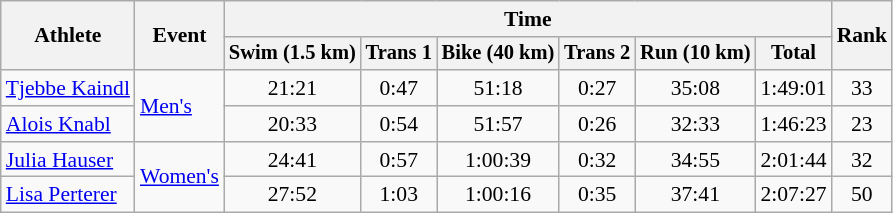<table class=wikitable style="font-size:90%;text-align:center">
<tr>
<th rowspan=2>Athlete</th>
<th rowspan=2>Event</th>
<th colspan=6>Time</th>
<th rowspan=2>Rank</th>
</tr>
<tr style="font-size:95%">
<th>Swim (1.5 km)</th>
<th>Trans 1</th>
<th>Bike (40 km)</th>
<th>Trans 2</th>
<th>Run (10 km)</th>
<th>Total</th>
</tr>
<tr>
<td align=left><a href='#'>Tjebbe Kaindl</a></td>
<td align=left rowspan=2><a href='#'>Men's</a></td>
<td>21:21</td>
<td>0:47</td>
<td>51:18</td>
<td>0:27</td>
<td>35:08</td>
<td>1:49:01</td>
<td>33</td>
</tr>
<tr>
<td align=left><a href='#'>Alois Knabl</a></td>
<td>20:33</td>
<td>0:54</td>
<td>51:57</td>
<td>0:26</td>
<td>32:33</td>
<td>1:46:23</td>
<td>23</td>
</tr>
<tr>
<td align=left><a href='#'>Julia Hauser</a></td>
<td align=left rowspan=2><a href='#'>Women's</a></td>
<td>24:41</td>
<td>0:57</td>
<td>1:00:39</td>
<td>0:32</td>
<td>34:55</td>
<td>2:01:44</td>
<td>32</td>
</tr>
<tr>
<td align=left><a href='#'>Lisa Perterer</a></td>
<td>27:52</td>
<td>1:03</td>
<td>1:00:16</td>
<td>0:35</td>
<td>37:41</td>
<td>2:07:27</td>
<td>50</td>
</tr>
</table>
